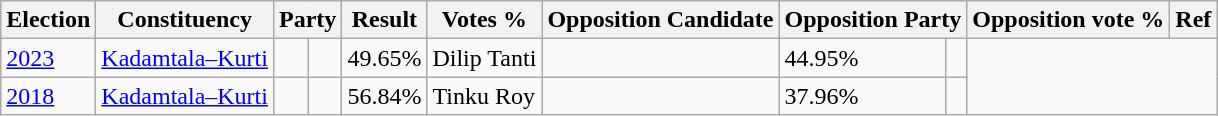<table class="wikitable sortable">
<tr>
<th>Election</th>
<th>Constituency</th>
<th colspan="2">Party</th>
<th>Result</th>
<th>Votes %</th>
<th>Opposition Candidate</th>
<th colspan="2">Opposition Party</th>
<th>Opposition vote %</th>
<th>Ref</th>
</tr>
<tr>
<td><a href='#'>2023</a></td>
<td><a href='#'>Kadamtala–Kurti</a></td>
<td></td>
<td></td>
<td>49.65%</td>
<td>Dilip Tanti</td>
<td></td>
<td>44.95%</td>
<td></td>
</tr>
<tr>
<td><a href='#'>2018</a></td>
<td><a href='#'>Kadamtala–Kurti</a></td>
<td></td>
<td></td>
<td>56.84%</td>
<td>Tinku Roy</td>
<td></td>
<td>37.96%</td>
<td></td>
</tr>
</table>
